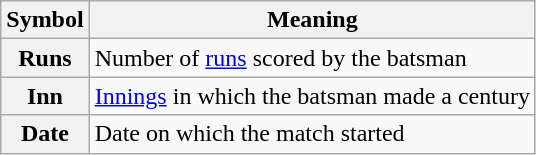<table class="wikitable plainrowheaders">
<tr>
<th scope=col>Symbol</th>
<th scope=col>Meaning</th>
</tr>
<tr>
<th scope=row>Runs</th>
<td>Number of <a href='#'>runs</a> scored by the batsman</td>
</tr>
<tr>
<th scope=row>Inn</th>
<td><a href='#'>Innings</a> in which the batsman made a century</td>
</tr>
<tr>
<th scope=row>Date</th>
<td>Date on which the match started</td>
</tr>
</table>
